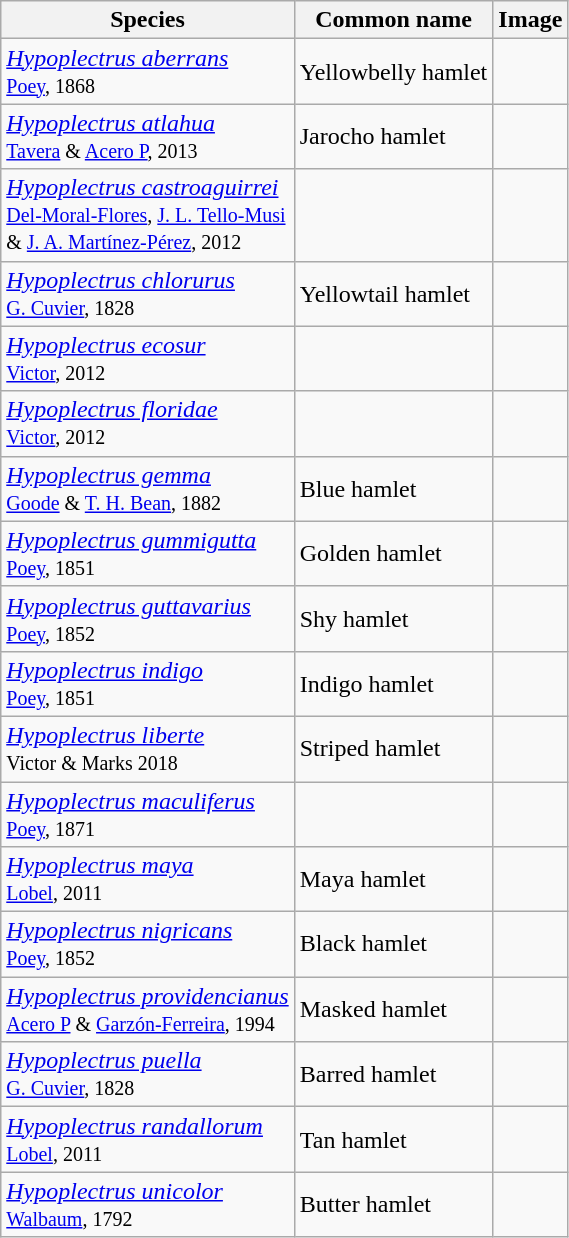<table class="wikitable">
<tr>
<th>Species</th>
<th>Common name</th>
<th>Image</th>
</tr>
<tr>
<td><em><a href='#'>Hypoplectrus aberrans</a></em><br><small><a href='#'>Poey</a>, 1868</small></td>
<td>Yellowbelly hamlet</td>
<td></td>
</tr>
<tr>
<td><em><a href='#'>Hypoplectrus atlahua</a></em><br><small><a href='#'>Tavera</a> & <a href='#'>Acero P</a>, 2013</small></td>
<td>Jarocho hamlet </td>
<td></td>
</tr>
<tr>
<td><em><a href='#'>Hypoplectrus castroaguirrei</a></em><br><small><a href='#'>Del-Moral-Flores</a>, <a href='#'>J. L. Tello-Musi</a></small><br><small>& <a href='#'>J. A. Martínez-Pérez</a>, 2012</small></td>
<td></td>
<td></td>
</tr>
<tr>
<td><em><a href='#'>Hypoplectrus chlorurus</a></em><br><small><a href='#'>G. Cuvier</a>, 1828</small></td>
<td>Yellowtail hamlet</td>
<td></td>
</tr>
<tr>
<td><em><a href='#'>Hypoplectrus ecosur</a></em><br><small><a href='#'>Victor</a>, 2012</small></td>
<td></td>
<td></td>
</tr>
<tr>
<td><em><a href='#'>Hypoplectrus floridae</a></em><br><small><a href='#'>Victor</a>, 2012</small></td>
<td></td>
<td></td>
</tr>
<tr>
<td><em><a href='#'>Hypoplectrus gemma</a></em><br><small><a href='#'>Goode</a> & <a href='#'>T. H. Bean</a>, 1882</small></td>
<td>Blue hamlet</td>
<td></td>
</tr>
<tr>
<td><em><a href='#'>Hypoplectrus gummigutta</a></em><br><small><a href='#'>Poey</a>, 1851</small></td>
<td>Golden hamlet</td>
<td></td>
</tr>
<tr>
<td><em><a href='#'>Hypoplectrus guttavarius</a></em><br><small><a href='#'>Poey</a>, 1852</small></td>
<td>Shy hamlet</td>
<td></td>
</tr>
<tr>
<td><em><a href='#'>Hypoplectrus indigo</a></em><br><small><a href='#'>Poey</a>, 1851</small></td>
<td>Indigo hamlet</td>
<td></td>
</tr>
<tr>
<td><em><a href='#'>Hypoplectrus liberte</a></em><br><small>Victor & Marks 2018</small></td>
<td>Striped hamlet</td>
<td></td>
</tr>
<tr>
<td><em><a href='#'>Hypoplectrus maculiferus</a></em><br><small><a href='#'>Poey</a>, 1871</small></td>
<td></td>
<td></td>
</tr>
<tr>
<td><em><a href='#'>Hypoplectrus maya</a></em><br><small><a href='#'>Lobel</a>, 2011</small></td>
<td>Maya hamlet</td>
<td></td>
</tr>
<tr>
<td><em><a href='#'>Hypoplectrus nigricans</a></em><br><small><a href='#'>Poey</a>, 1852</small></td>
<td>Black hamlet</td>
<td></td>
</tr>
<tr>
<td><em><a href='#'>Hypoplectrus providencianus</a></em><br><small><a href='#'>Acero P</a> & <a href='#'>Garzón-Ferreira</a>, 1994</small></td>
<td>Masked hamlet</td>
<td></td>
</tr>
<tr>
<td><em><a href='#'>Hypoplectrus puella</a></em><br><small><a href='#'>G. Cuvier</a>, 1828</small></td>
<td>Barred hamlet</td>
<td></td>
</tr>
<tr>
<td><em><a href='#'>Hypoplectrus randallorum</a></em><br><small><a href='#'>Lobel</a>, 2011</small></td>
<td>Tan hamlet</td>
<td></td>
</tr>
<tr>
<td><em><a href='#'>Hypoplectrus unicolor</a></em><br><small><a href='#'>Walbaum</a>, 1792</small></td>
<td>Butter hamlet</td>
<td></td>
</tr>
</table>
